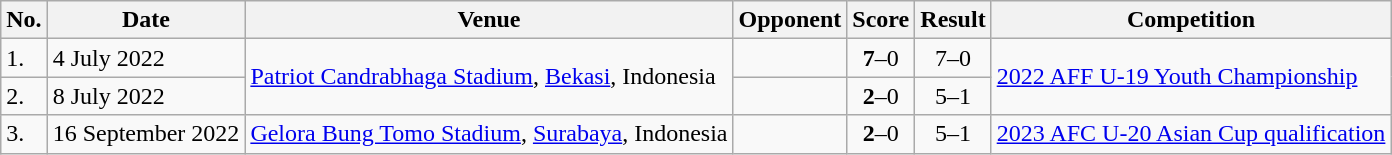<table class="wikitable">
<tr>
<th>No.</th>
<th>Date</th>
<th>Venue</th>
<th>Opponent</th>
<th>Score</th>
<th>Result</th>
<th>Competition</th>
</tr>
<tr>
<td>1.</td>
<td>4 July 2022</td>
<td rowspan="2"><a href='#'>Patriot Candrabhaga Stadium</a>, <a href='#'>Bekasi</a>, Indonesia</td>
<td></td>
<td align=center><strong>7</strong>–0</td>
<td align=center>7–0</td>
<td rowspan="2"><a href='#'>2022 AFF U-19 Youth Championship</a></td>
</tr>
<tr>
<td>2.</td>
<td>8 July 2022</td>
<td></td>
<td align=center><strong>2</strong>–0</td>
<td align=center>5–1</td>
</tr>
<tr>
<td>3.</td>
<td>16 September 2022</td>
<td><a href='#'>Gelora Bung Tomo Stadium</a>, <a href='#'>Surabaya</a>, Indonesia</td>
<td></td>
<td align=center><strong>2</strong>–0</td>
<td align=center>5–1</td>
<td><a href='#'>2023 AFC U-20 Asian Cup qualification</a></td>
</tr>
</table>
